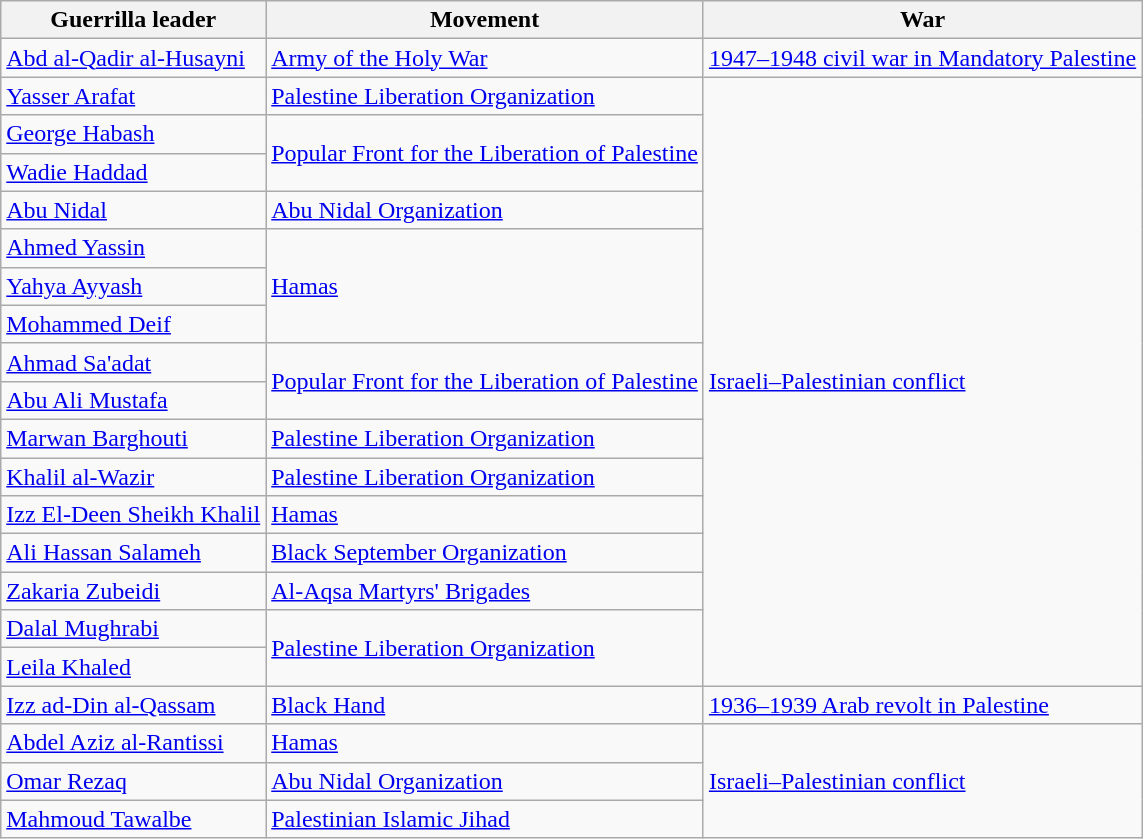<table class="wikitable">
<tr>
<th>Guerrilla leader</th>
<th>Movement</th>
<th>War</th>
</tr>
<tr>
<td><a href='#'>Abd al-Qadir al-Husayni</a></td>
<td><a href='#'>Army of the Holy War</a></td>
<td><a href='#'>1947–1948 civil war in Mandatory Palestine</a></td>
</tr>
<tr>
<td><a href='#'>Yasser Arafat</a></td>
<td><a href='#'>Palestine Liberation Organization</a></td>
<td rowspan="16"><a href='#'>Israeli–Palestinian conflict</a></td>
</tr>
<tr>
<td><a href='#'>George Habash</a></td>
<td rowspan="2"><a href='#'>Popular Front for the Liberation of Palestine</a></td>
</tr>
<tr>
<td><a href='#'>Wadie Haddad</a></td>
</tr>
<tr>
<td><a href='#'>Abu Nidal</a></td>
<td><a href='#'>Abu Nidal Organization</a></td>
</tr>
<tr>
<td><a href='#'>Ahmed Yassin</a></td>
<td rowspan="3"><a href='#'>Hamas</a></td>
</tr>
<tr>
<td><a href='#'>Yahya Ayyash</a></td>
</tr>
<tr>
<td><a href='#'>Mohammed Deif</a></td>
</tr>
<tr>
<td><a href='#'>Ahmad Sa'adat</a></td>
<td rowspan="2"><a href='#'>Popular Front for the Liberation of Palestine</a></td>
</tr>
<tr>
<td><a href='#'>Abu Ali Mustafa</a></td>
</tr>
<tr>
<td><a href='#'>Marwan Barghouti</a></td>
<td><a href='#'>Palestine Liberation Organization</a></td>
</tr>
<tr>
<td><a href='#'>Khalil al-Wazir</a></td>
<td><a href='#'>Palestine Liberation Organization</a></td>
</tr>
<tr>
<td><a href='#'>Izz El-Deen Sheikh Khalil</a></td>
<td><a href='#'>Hamas</a></td>
</tr>
<tr>
<td><a href='#'>Ali Hassan Salameh</a></td>
<td><a href='#'>Black September Organization</a></td>
</tr>
<tr>
<td><a href='#'>Zakaria Zubeidi</a></td>
<td><a href='#'>Al-Aqsa Martyrs' Brigades</a></td>
</tr>
<tr>
<td><a href='#'>Dalal Mughrabi</a></td>
<td rowspan="2"><a href='#'>Palestine Liberation Organization</a></td>
</tr>
<tr>
<td><a href='#'>Leila Khaled</a></td>
</tr>
<tr>
<td><a href='#'>Izz ad-Din al-Qassam</a></td>
<td><a href='#'>Black Hand</a></td>
<td><a href='#'>1936–1939 Arab revolt in Palestine</a></td>
</tr>
<tr>
<td><a href='#'>Abdel Aziz al-Rantissi</a></td>
<td><a href='#'>Hamas</a></td>
<td rowspan="3"><a href='#'>Israeli–Palestinian conflict</a></td>
</tr>
<tr>
<td><a href='#'>Omar Rezaq</a></td>
<td><a href='#'>Abu Nidal Organization</a></td>
</tr>
<tr>
<td><a href='#'>Mahmoud Tawalbe</a></td>
<td><a href='#'>Palestinian Islamic Jihad</a></td>
</tr>
</table>
